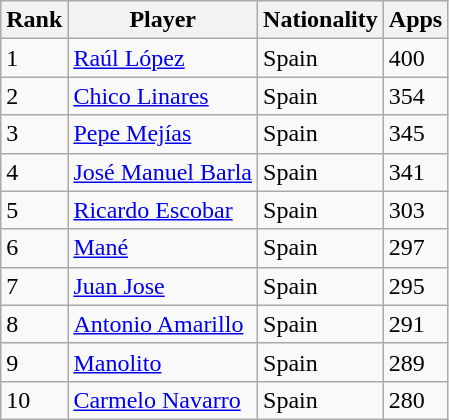<table class="wikitable">
<tr>
<th>Rank</th>
<th>Player</th>
<th>Nationality</th>
<th>Apps</th>
</tr>
<tr>
<td>1</td>
<td><a href='#'>Raúl López</a></td>
<td> Spain</td>
<td>400</td>
</tr>
<tr>
<td>2</td>
<td><a href='#'>Chico Linares</a></td>
<td> Spain</td>
<td>354</td>
</tr>
<tr>
<td>3</td>
<td><a href='#'>Pepe Mejías</a></td>
<td> Spain</td>
<td>345</td>
</tr>
<tr>
<td>4</td>
<td><a href='#'>José Manuel Barla</a></td>
<td> Spain</td>
<td>341</td>
</tr>
<tr>
<td>5</td>
<td><a href='#'>Ricardo Escobar</a></td>
<td> Spain</td>
<td>303</td>
</tr>
<tr>
<td>6</td>
<td><a href='#'>Mané</a></td>
<td> Spain</td>
<td>297</td>
</tr>
<tr>
<td>7</td>
<td><a href='#'>Juan Jose</a></td>
<td> Spain</td>
<td>295</td>
</tr>
<tr>
<td>8</td>
<td><a href='#'>Antonio Amarillo</a></td>
<td> Spain</td>
<td>291</td>
</tr>
<tr>
<td>9</td>
<td><a href='#'>Manolito</a></td>
<td> Spain</td>
<td>289</td>
</tr>
<tr>
<td>10</td>
<td><a href='#'>Carmelo Navarro</a></td>
<td> Spain</td>
<td>280</td>
</tr>
</table>
